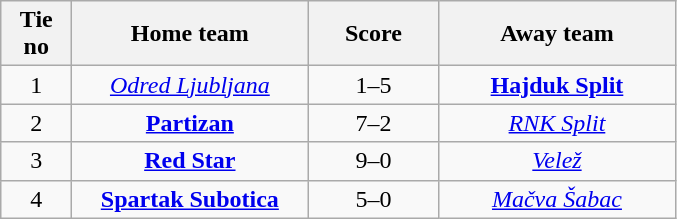<table class="wikitable" style="text-align: center">
<tr>
<th width=40>Tie no</th>
<th width=150>Home team</th>
<th width=80>Score</th>
<th width=150>Away team</th>
</tr>
<tr>
<td>1</td>
<td><em><a href='#'>Odred Ljubljana</a></em></td>
<td>1–5</td>
<td><strong><a href='#'>Hajduk Split</a></strong></td>
</tr>
<tr>
<td>2</td>
<td><strong><a href='#'>Partizan</a></strong></td>
<td>7–2</td>
<td><em><a href='#'>RNK Split</a></em></td>
</tr>
<tr>
<td>3</td>
<td><strong><a href='#'>Red Star</a></strong></td>
<td>9–0</td>
<td><em><a href='#'>Velež</a></em></td>
</tr>
<tr>
<td>4</td>
<td><strong><a href='#'>Spartak Subotica</a></strong></td>
<td>5–0</td>
<td><em><a href='#'>Mačva Šabac</a></em></td>
</tr>
</table>
